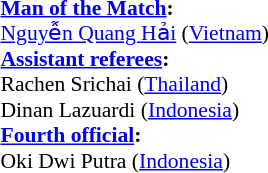<table width=50% style="font-size:90%;">
<tr>
<td><br><strong><a href='#'>Man of the Match</a>:</strong>	
<br><a href='#'>Nguyễn Quang Hải</a> (<a href='#'>Vietnam</a>)<br><strong><a href='#'>Assistant referees</a>:</strong>
<br>Rachen Srichai (<a href='#'>Thailand</a>)
<br>Dinan Lazuardi (<a href='#'>Indonesia</a>)
<br><strong><a href='#'>Fourth official</a>:</strong>
<br>Oki Dwi Putra (<a href='#'>Indonesia</a>)</td>
</tr>
</table>
